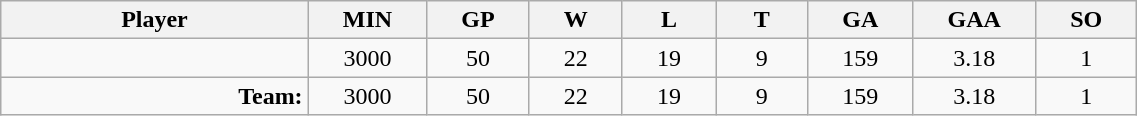<table class="wikitable sortable" width="60%">
<tr>
<th bgcolor="#DDDDFF" width="10%">Player</th>
<th width="3%" bgcolor="#DDDDFF" title="Minutes played">MIN</th>
<th width="3%" bgcolor="#DDDDFF" title="Games played in">GP</th>
<th width="3%" bgcolor="#DDDDFF" title="Wins">W</th>
<th width="3%" bgcolor="#DDDDFF"title="Losses">L</th>
<th width="3%" bgcolor="#DDDDFF" title="Ties">T</th>
<th width="3%" bgcolor="#DDDDFF" title="Goals against">GA</th>
<th width="3%" bgcolor="#DDDDFF" title="Goals against average">GAA</th>
<th width="3%" bgcolor="#DDDDFF"title="Shut-outs">SO</th>
</tr>
<tr align="center">
<td align="right"></td>
<td>3000</td>
<td>50</td>
<td>22</td>
<td>19</td>
<td>9</td>
<td>159</td>
<td>3.18</td>
<td>1</td>
</tr>
<tr align="center">
<td align="right"><strong>Team:</strong></td>
<td>3000</td>
<td>50</td>
<td>22</td>
<td>19</td>
<td>9</td>
<td>159</td>
<td>3.18</td>
<td>1</td>
</tr>
</table>
